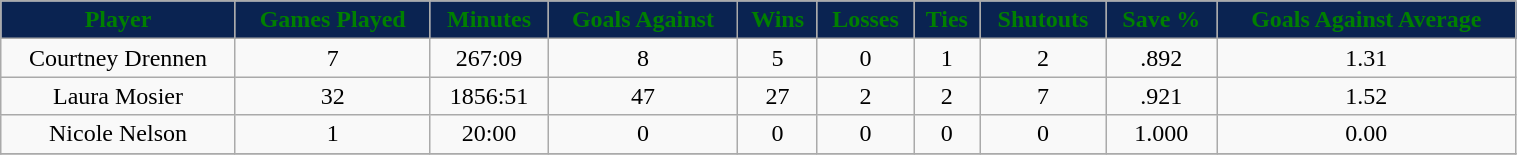<table class="wikitable" width="80%">
<tr align="center"  style="background:#0a2351;color:green;">
<td><strong>Player</strong></td>
<td><strong>Games Played</strong></td>
<td><strong>Minutes</strong></td>
<td><strong>Goals Against</strong></td>
<td><strong>Wins</strong></td>
<td><strong>Losses</strong></td>
<td><strong>Ties</strong></td>
<td><strong>Shutouts</strong></td>
<td><strong>Save %</strong></td>
<td><strong>Goals Against Average</strong></td>
</tr>
<tr align="center" bgcolor="">
<td>Courtney Drennen</td>
<td>7</td>
<td>267:09</td>
<td>8</td>
<td>5</td>
<td>0</td>
<td>1</td>
<td>2</td>
<td>.892</td>
<td>1.31</td>
</tr>
<tr align="center" bgcolor="">
<td>Laura Mosier</td>
<td>32</td>
<td>1856:51</td>
<td>47</td>
<td>27</td>
<td>2</td>
<td>2</td>
<td>7</td>
<td>.921</td>
<td>1.52</td>
</tr>
<tr align="center" bgcolor="">
<td>Nicole Nelson</td>
<td>1</td>
<td>20:00</td>
<td>0</td>
<td>0</td>
<td>0</td>
<td>0</td>
<td>0</td>
<td>1.000</td>
<td>0.00</td>
</tr>
<tr align="center" bgcolor="">
</tr>
</table>
